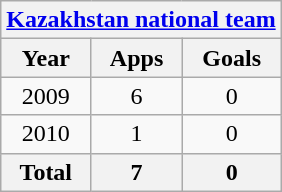<table class="wikitable" style="text-align:center">
<tr>
<th colspan=3><a href='#'>Kazakhstan national team</a></th>
</tr>
<tr>
<th>Year</th>
<th>Apps</th>
<th>Goals</th>
</tr>
<tr>
<td>2009</td>
<td>6</td>
<td>0</td>
</tr>
<tr>
<td>2010</td>
<td>1</td>
<td>0</td>
</tr>
<tr>
<th>Total</th>
<th>7</th>
<th>0</th>
</tr>
</table>
